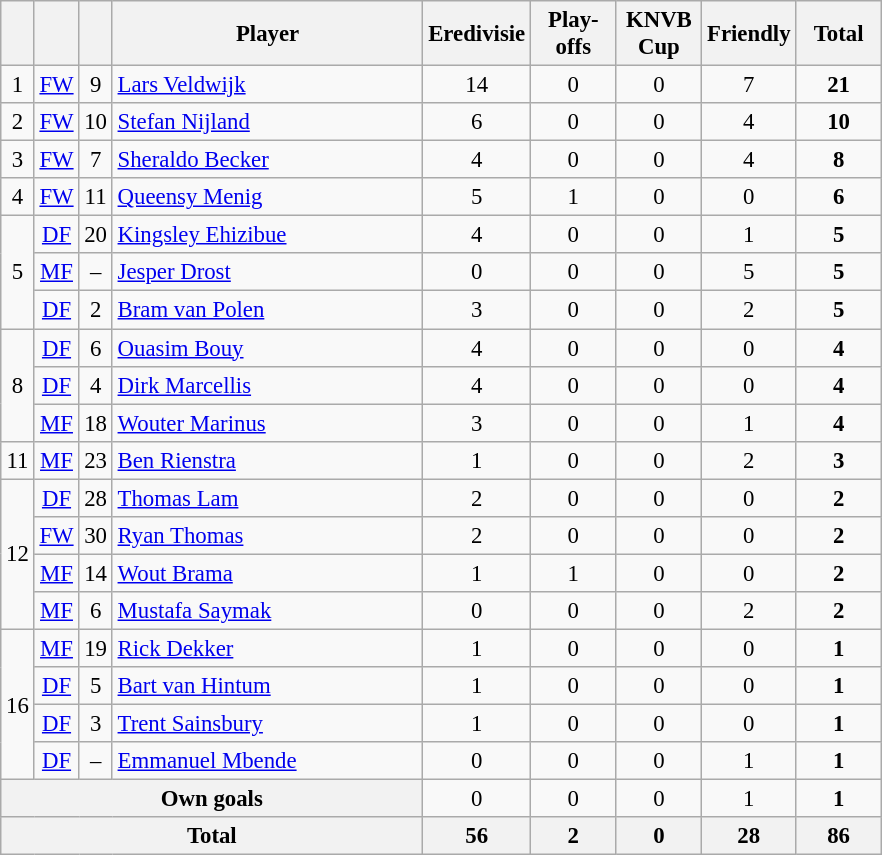<table class="wikitable sortable" style="font-size: 95%; text-align: center;">
<tr>
<th width=10></th>
<th width=10></th>
<th width=10></th>
<th width=200>Player</th>
<th width=50>Eredivisie</th>
<th width=50>Play-offs</th>
<th width=50>KNVB Cup</th>
<th width=50>Friendly</th>
<th width=50>Total</th>
</tr>
<tr>
<td>1</td>
<td><a href='#'>FW</a></td>
<td>9</td>
<td align=left> <a href='#'>Lars Veldwijk</a></td>
<td>14</td>
<td>0</td>
<td>0</td>
<td>7</td>
<td><strong>21</strong></td>
</tr>
<tr>
<td>2</td>
<td><a href='#'>FW</a></td>
<td>10</td>
<td align=left> <a href='#'>Stefan Nijland</a></td>
<td>6</td>
<td>0</td>
<td>0</td>
<td>4</td>
<td><strong>10</strong></td>
</tr>
<tr>
<td>3</td>
<td><a href='#'>FW</a></td>
<td>7</td>
<td align=left> <a href='#'>Sheraldo Becker</a></td>
<td>4</td>
<td>0</td>
<td>0</td>
<td>4</td>
<td><strong>8</strong></td>
</tr>
<tr>
<td>4</td>
<td><a href='#'>FW</a></td>
<td>11</td>
<td align=left> <a href='#'>Queensy Menig</a></td>
<td>5</td>
<td>1</td>
<td>0</td>
<td>0</td>
<td><strong>6</strong></td>
</tr>
<tr>
<td rowspan=3>5</td>
<td><a href='#'>DF</a></td>
<td>20</td>
<td align=left> <a href='#'>Kingsley Ehizibue</a></td>
<td>4</td>
<td>0</td>
<td>0</td>
<td>1</td>
<td><strong>5</strong></td>
</tr>
<tr>
<td><a href='#'>MF</a></td>
<td>–</td>
<td align=left> <a href='#'>Jesper Drost</a></td>
<td>0</td>
<td>0</td>
<td>0</td>
<td>5</td>
<td><strong>5</strong></td>
</tr>
<tr>
<td><a href='#'>DF</a></td>
<td>2</td>
<td align=left> <a href='#'>Bram van Polen</a></td>
<td>3</td>
<td>0</td>
<td>0</td>
<td>2</td>
<td><strong>5</strong></td>
</tr>
<tr>
<td rowspan=3>8</td>
<td><a href='#'>DF</a></td>
<td>6</td>
<td align=left> <a href='#'>Ouasim Bouy</a></td>
<td>4</td>
<td>0</td>
<td>0</td>
<td>0</td>
<td><strong>4</strong></td>
</tr>
<tr>
<td><a href='#'>DF</a></td>
<td>4</td>
<td align=left> <a href='#'>Dirk Marcellis</a></td>
<td>4</td>
<td>0</td>
<td>0</td>
<td>0</td>
<td><strong>4</strong></td>
</tr>
<tr>
<td><a href='#'>MF</a></td>
<td>18</td>
<td align=left> <a href='#'>Wouter Marinus</a></td>
<td>3</td>
<td>0</td>
<td>0</td>
<td>1</td>
<td><strong>4</strong></td>
</tr>
<tr>
<td>11</td>
<td><a href='#'>MF</a></td>
<td>23</td>
<td align=left> <a href='#'>Ben Rienstra</a></td>
<td>1</td>
<td>0</td>
<td>0</td>
<td>2</td>
<td><strong>3</strong></td>
</tr>
<tr>
<td rowspan=4>12</td>
<td><a href='#'>DF</a></td>
<td>28</td>
<td align=left> <a href='#'>Thomas Lam</a></td>
<td>2</td>
<td>0</td>
<td>0</td>
<td>0</td>
<td><strong>2</strong></td>
</tr>
<tr>
<td><a href='#'>FW</a></td>
<td>30</td>
<td align=left> <a href='#'>Ryan Thomas</a></td>
<td>2</td>
<td>0</td>
<td>0</td>
<td>0</td>
<td><strong>2</strong></td>
</tr>
<tr>
<td><a href='#'>MF</a></td>
<td>14</td>
<td align=left> <a href='#'>Wout Brama</a></td>
<td>1</td>
<td>1</td>
<td>0</td>
<td>0</td>
<td><strong>2</strong></td>
</tr>
<tr>
<td><a href='#'>MF</a></td>
<td>6</td>
<td align=left> <a href='#'>Mustafa Saymak</a></td>
<td>0</td>
<td>0</td>
<td>0</td>
<td>2</td>
<td><strong>2</strong></td>
</tr>
<tr>
<td rowspan=4>16</td>
<td><a href='#'>MF</a></td>
<td>19</td>
<td align=left> <a href='#'>Rick Dekker</a></td>
<td>1</td>
<td>0</td>
<td>0</td>
<td>0</td>
<td><strong>1</strong></td>
</tr>
<tr>
<td><a href='#'>DF</a></td>
<td>5</td>
<td align=left> <a href='#'>Bart van Hintum</a></td>
<td>1</td>
<td>0</td>
<td>0</td>
<td>0</td>
<td><strong>1</strong></td>
</tr>
<tr>
<td><a href='#'>DF</a></td>
<td>3</td>
<td align=left> <a href='#'>Trent Sainsbury</a></td>
<td>1</td>
<td>0</td>
<td>0</td>
<td>0</td>
<td><strong>1</strong></td>
</tr>
<tr>
<td><a href='#'>DF</a></td>
<td>–</td>
<td align=left> <a href='#'>Emmanuel Mbende</a></td>
<td>0</td>
<td>0</td>
<td>0</td>
<td>1</td>
<td><strong>1</strong></td>
</tr>
<tr>
<th colspan=4>Own goals</th>
<td>0</td>
<td>0</td>
<td>0</td>
<td>1</td>
<td><strong>1</strong></td>
</tr>
<tr class="sortbottom">
<th colspan=4><strong>Total</strong></th>
<th><strong>56</strong></th>
<th><strong>2</strong></th>
<th><strong>0</strong></th>
<th><strong>28</strong></th>
<th><strong>86</strong></th>
</tr>
</table>
